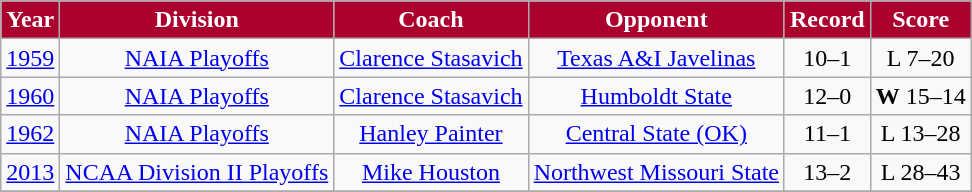<table class="wikitable" style="text-align:center">
<tr>
<th style="background:#AB002D; color:#FFFFFF;">Year</th>
<th style="background:#AB002D; color:#FFFFFF;">Division</th>
<th style="background:#AB002D; color:#FFFFFF;">Coach</th>
<th style="background:#AB002D; color:#FFFFFF;">Opponent</th>
<th style="background:#AB002D; color:#FFFFFF;">Record</th>
<th style="background:#AB002D; color:#FFFFFF;">Score</th>
</tr>
<tr style="text-align:center;">
<td><a href='#'>1959</a></td>
<td><a href='#'>NAIA Playoffs</a></td>
<td><a href='#'>Clarence Stasavich</a></td>
<td><a href='#'>Texas A&I Javelinas</a></td>
<td>10–1</td>
<td>L 7–20</td>
</tr>
<tr style="text-align:center;">
<td><a href='#'>1960</a></td>
<td><a href='#'>NAIA Playoffs</a></td>
<td><a href='#'>Clarence Stasavich</a></td>
<td><a href='#'>Humboldt State</a></td>
<td>12–0</td>
<td><strong>W</strong> 15–14</td>
</tr>
<tr style="text-align:center;">
<td><a href='#'>1962</a></td>
<td><a href='#'>NAIA Playoffs</a></td>
<td><a href='#'>Hanley Painter</a></td>
<td><a href='#'>Central State (OK)</a></td>
<td>11–1</td>
<td>L 13–28</td>
</tr>
<tr style="text-align:center;">
<td><a href='#'>2013</a></td>
<td><a href='#'>NCAA Division II Playoffs</a></td>
<td><a href='#'>Mike Houston</a></td>
<td><a href='#'>Northwest Missouri State</a></td>
<td>13–2</td>
<td>L 28–43</td>
</tr>
<tr style="text-align:center;">
</tr>
</table>
